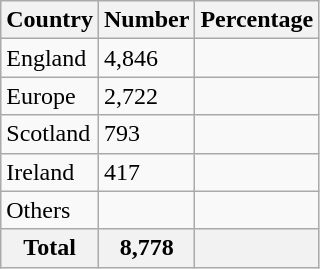<table class="wikitable sortable">
<tr>
<th>Country</th>
<th>Number</th>
<th>Percentage</th>
</tr>
<tr>
<td>England</td>
<td>4,846</td>
<td></td>
</tr>
<tr>
<td>Europe</td>
<td>2,722</td>
<td></td>
</tr>
<tr>
<td>Scotland</td>
<td>793</td>
<td></td>
</tr>
<tr>
<td>Ireland</td>
<td>417</td>
<td></td>
</tr>
<tr>
<td>Others</td>
<td></td>
<td></td>
</tr>
<tr>
<th>Total</th>
<th>8,778</th>
<th></th>
</tr>
</table>
